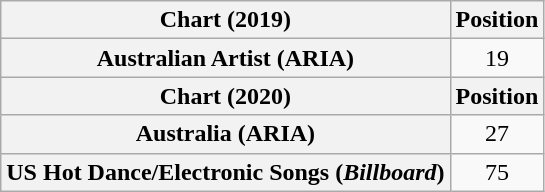<table class="wikitable plainrowheaders" style="text-align:center">
<tr>
<th scope="col">Chart (2019)</th>
<th scope="col">Position</th>
</tr>
<tr>
<th scope="row">Australian Artist (ARIA)</th>
<td>19</td>
</tr>
<tr>
<th scope="col">Chart (2020)</th>
<th scope="col">Position</th>
</tr>
<tr>
<th scope="row">Australia (ARIA)</th>
<td>27</td>
</tr>
<tr>
<th scope="row">US Hot Dance/Electronic Songs (<em>Billboard</em>)</th>
<td>75</td>
</tr>
</table>
